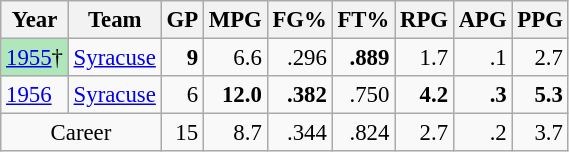<table class="wikitable sortable" style="font-size:95%; text-align:right;">
<tr>
<th>Year</th>
<th>Team</th>
<th>GP</th>
<th>MPG</th>
<th>FG%</th>
<th>FT%</th>
<th>RPG</th>
<th>APG</th>
<th>PPG</th>
</tr>
<tr>
<td style="text-align:left;background:#afe6ba;"><a href='#'>1955</a>†</td>
<td style="text-align:left;"><a href='#'>Syracuse</a></td>
<td><strong>9</strong></td>
<td>6.6</td>
<td>.296</td>
<td><strong>.889</strong></td>
<td>1.7</td>
<td>.1</td>
<td>2.7</td>
</tr>
<tr>
<td style="text-align:left;"><a href='#'>1956</a></td>
<td style="text-align:left;"><a href='#'>Syracuse</a></td>
<td>6</td>
<td><strong>12.0</strong></td>
<td><strong>.382</strong></td>
<td>.750</td>
<td><strong>4.2</strong></td>
<td><strong>.3</strong></td>
<td><strong>5.3</strong></td>
</tr>
<tr class="sortbottom">
<td style="text-align:center;" colspan="2">Career</td>
<td>15</td>
<td>8.7</td>
<td>.344</td>
<td>.824</td>
<td>2.7</td>
<td>.2</td>
<td>3.7</td>
</tr>
</table>
